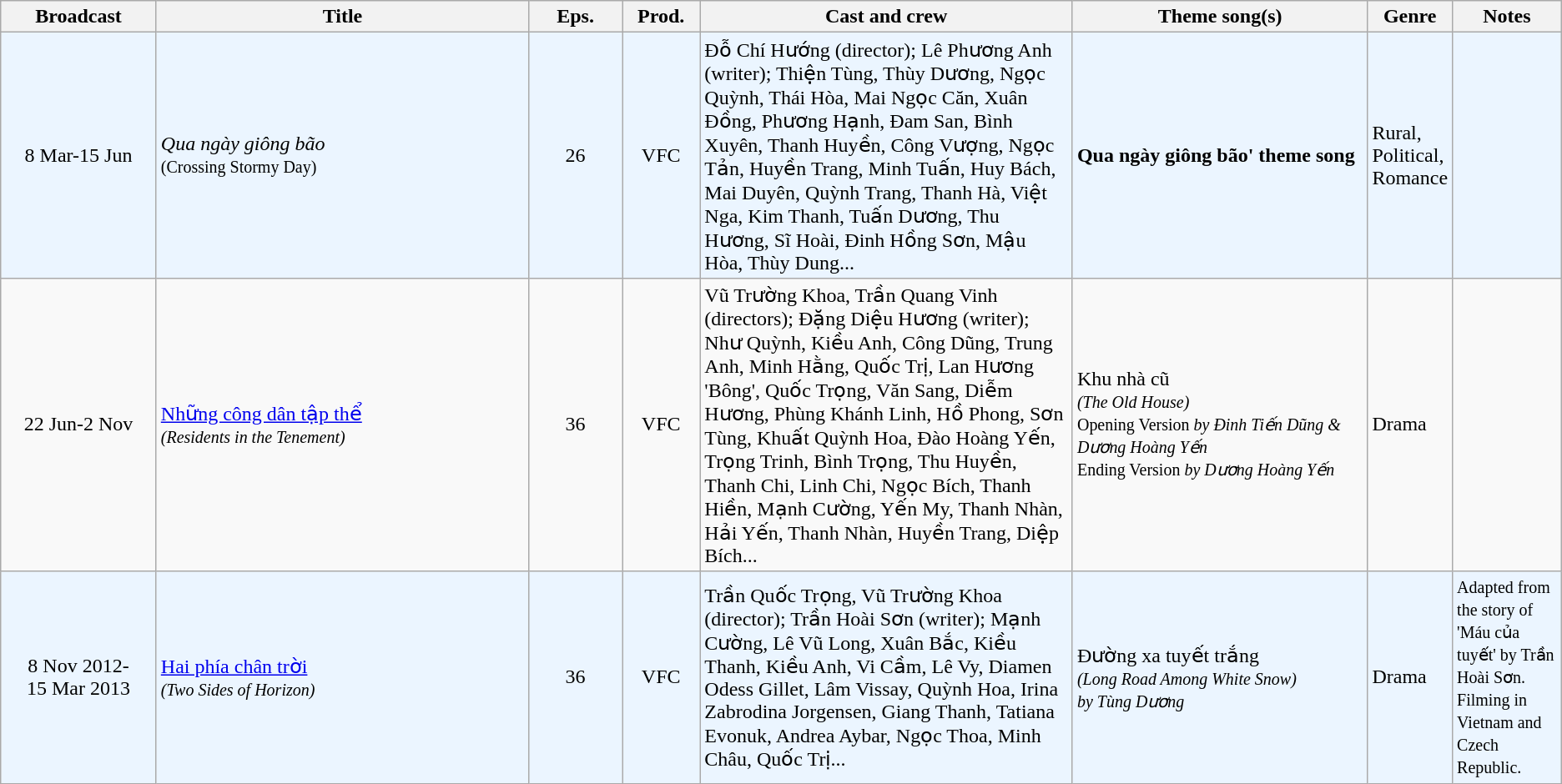<table class="wikitable sortable">
<tr>
<th style="width:10%;">Broadcast</th>
<th style="width:24%;">Title</th>
<th style="width:6%;">Eps.</th>
<th style="width:5%;">Prod.</th>
<th style="width:24%;">Cast and crew</th>
<th style="width:19%;">Theme song(s)</th>
<th style="width:5%;">Genre</th>
<th style="width:7%;">Notes</th>
</tr>
<tr ---- bgcolor="#ebf5ff">
<td style="text-align:center;">8 Mar-15 Jun <br></td>
<td><em>Qua ngày giông bão</em> <br><small>(Crossing Stormy Day)</small></td>
<td style="text-align:center;">26</td>
<td style="text-align:center;">VFC</td>
<td>Đỗ Chí Hướng (director); Lê Phương Anh (writer); Thiện Tùng, Thùy Dương, Ngọc Quỳnh, Thái Hòa, Mai Ngọc Căn, Xuân Đồng, Phương Hạnh, Đam San, Bình Xuyên, Thanh Huyền, Công Vượng, Ngọc Tản, Huyền Trang, Minh Tuấn, Huy Bách, Mai Duyên, Quỳnh Trang, Thanh Hà, Việt Nga, Kim Thanh, Tuấn Dương, Thu Hương, Sĩ Hoài, Đinh Hồng Sơn, Mậu Hòa, Thùy Dung...</td>
<td><strong>Qua ngày giông bão' theme song<em></td>
<td>Rural, Political, Romance</td>
<td></td>
</tr>
<tr>
<td style="text-align:center;">22 Jun-2 Nov <br></td>
<td></em><a href='#'>Những công dân tập thể</a><em> <br><small>(Residents in the Tenement)</small></td>
<td style="text-align:center;">36</td>
<td style="text-align:center;">VFC</td>
<td>Vũ Trường Khoa, Trần Quang Vinh (directors); Đặng Diệu Hương (writer); Như Quỳnh, Kiều Anh, Công Dũng, Trung Anh, Minh Hằng, Quốc Trị, Lan Hương 'Bông', Quốc Trọng, Văn Sang, Diễm Hương, Phùng Khánh Linh, Hồ Phong, Sơn Tùng, Khuất Quỳnh Hoa, Đào Hoàng Yến, Trọng Trinh, Bình Trọng, Thu Huyền, Thanh Chi, Linh Chi, Ngọc Bích, Thanh Hiền, Mạnh Cường, Yến My, Thanh Nhàn, Hải Yến, Thanh Nhàn, Huyền Trang, Diệp Bích...</td>
<td></em>Khu nhà cũ<em> <br><small>(The Old House)</small><br><small></em>Opening Version<em> by Đinh Tiến Dũng & Dương Hoàng Yến</small><br><small></em>Ending Version<em> by Dương Hoàng Yến</small></td>
<td>Drama</td>
<td></td>
</tr>
<tr ---- bgcolor="#ebf5ff">
<td style="text-align:center;">8 Nov 2012-<br>15 Mar 2013 <br></td>
<td></em><a href='#'>Hai phía chân trời</a><em> <br><small>(Two Sides of Horizon)</small></td>
<td style="text-align:center;">36</td>
<td style="text-align:center;">VFC</td>
<td>Trần Quốc Trọng, Vũ Trường Khoa (director); Trần Hoài Sơn (writer); Mạnh Cường, Lê Vũ Long, Xuân Bắc, Kiều Thanh, Kiều Anh, Vi Cầm, Lê Vy, Diamen Odess Gillet, Lâm Vissay, Quỳnh Hoa, Irina Zabrodina Jorgensen, Giang Thanh, Tatiana Evonuk, Andrea Aybar, Ngọc Thoa, Minh Châu, Quốc Trị...</td>
<td></em>Đường xa tuyết trắng<em> <br><small>(Long Road Among White Snow)<br>by Tùng Dương</small></td>
<td>Drama</td>
<td><small>Adapted from the story of 'Máu của tuyết' by Trần Hoài Sơn.<br>Filming in Vietnam and Czech Republic.</small></td>
</tr>
</table>
